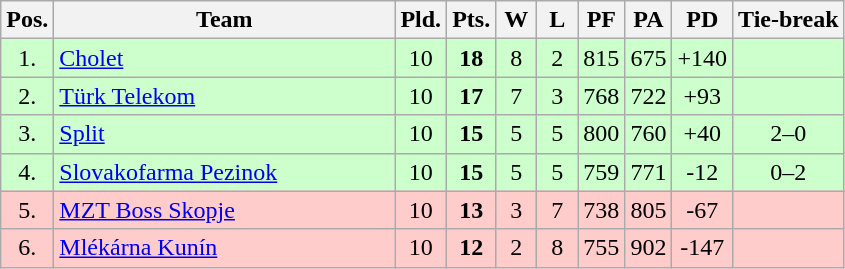<table class="wikitable" style="text-align:center">
<tr>
<th width=15>Pos.</th>
<th width=220>Team</th>
<th width=20>Pld.</th>
<th width=20>Pts.</th>
<th width=20>W</th>
<th width=20>L</th>
<th width=20>PF</th>
<th width=20>PA</th>
<th width=20>PD</th>
<th>Tie-break</th>
</tr>
<tr bgcolor=#ccffcc>
<td>1.</td>
<td align=left> <a href='#'>Cholet</a></td>
<td>10</td>
<td><strong>18</strong></td>
<td>8</td>
<td>2</td>
<td>815</td>
<td>675</td>
<td>+140</td>
<td></td>
</tr>
<tr bgcolor=#ccffcc>
<td>2.</td>
<td align=left> <a href='#'>Türk Telekom</a></td>
<td>10</td>
<td><strong>17</strong></td>
<td>7</td>
<td>3</td>
<td>768</td>
<td>722</td>
<td>+93</td>
<td></td>
</tr>
<tr bgcolor=#ccffcc>
<td>3.</td>
<td align=left> <a href='#'>Split</a></td>
<td>10</td>
<td><strong>15</strong></td>
<td>5</td>
<td>5</td>
<td>800</td>
<td>760</td>
<td>+40</td>
<td>2–0</td>
</tr>
<tr bgcolor=#ccffcc>
<td>4.</td>
<td align=left> <a href='#'>Slovakofarma Pezinok</a></td>
<td>10</td>
<td><strong>15</strong></td>
<td>5</td>
<td>5</td>
<td>759</td>
<td>771</td>
<td>-12</td>
<td>0–2</td>
</tr>
<tr bgcolor=#ffcccc>
<td>5.</td>
<td align=left> <a href='#'>MZT Boss Skopje</a></td>
<td>10</td>
<td><strong>13</strong></td>
<td>3</td>
<td>7</td>
<td>738</td>
<td>805</td>
<td>-67</td>
<td></td>
</tr>
<tr bgcolor=#ffcccc>
<td>6.</td>
<td align=left> <a href='#'>Mlékárna Kunín</a></td>
<td>10</td>
<td><strong>12</strong></td>
<td>2</td>
<td>8</td>
<td>755</td>
<td>902</td>
<td>-147</td>
<td></td>
</tr>
</table>
